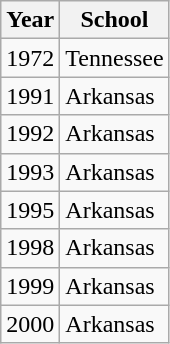<table class="wikitable">
<tr>
<th>Year</th>
<th>School</th>
</tr>
<tr>
<td>1972</td>
<td>Tennessee</td>
</tr>
<tr>
<td>1991</td>
<td>Arkansas</td>
</tr>
<tr>
<td>1992</td>
<td>Arkansas</td>
</tr>
<tr>
<td>1993</td>
<td>Arkansas</td>
</tr>
<tr>
<td>1995</td>
<td>Arkansas</td>
</tr>
<tr>
<td>1998</td>
<td>Arkansas</td>
</tr>
<tr>
<td>1999</td>
<td>Arkansas</td>
</tr>
<tr>
<td>2000</td>
<td>Arkansas</td>
</tr>
</table>
